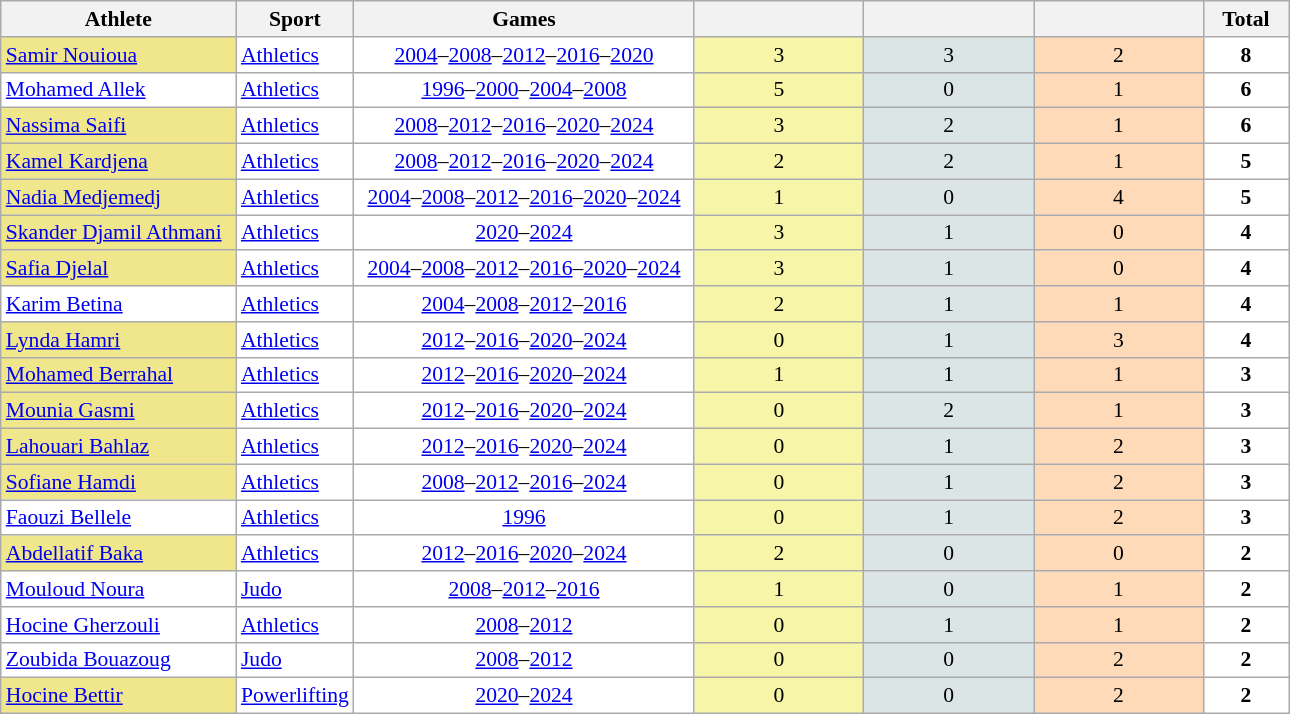<table class="wikitable" width=68% style="font-size:90%; text-align:center;">
<tr>
<th width=150>Athlete</th>
<th width=60>Sport</th>
<th width=220>Games</th>
<th></th>
<th></th>
<th></th>
<th width=50>Total</th>
</tr>
<tr align="center" valign="middle" bgcolor="#FFFFFF">
<td align=left bgcolor=Khaki><a href='#'>Samir Nouioua</a></td>
<td align=left><a href='#'>Athletics</a></td>
<td><a href='#'>2004</a>–<a href='#'>2008</a>–<a href='#'>2012</a>–<a href='#'>2016</a>–<a href='#'>2020</a></td>
<td style="background:#F7F6A8;">3</td>
<td style="background:#DCE5E5;">3</td>
<td style="background:#FFDAB9;">2</td>
<td><strong>8</strong></td>
</tr>
<tr align="center" valign="middle" bgcolor="#FFFFFF">
<td align=left><a href='#'>Mohamed Allek</a></td>
<td align=left><a href='#'>Athletics</a></td>
<td><a href='#'>1996</a>–<a href='#'>2000</a>–<a href='#'>2004</a>–<a href='#'>2008</a></td>
<td style="background:#F7F6A8;">5</td>
<td style="background:#DCE5E5;">0</td>
<td style="background:#FFDAB9;">1</td>
<td><strong>6</strong></td>
</tr>
<tr align="center" valign="middle" bgcolor="#FFFFFF">
<td align=left bgcolor=Khaki><a href='#'>Nassima Saifi</a></td>
<td align=left><a href='#'>Athletics</a></td>
<td><a href='#'>2008</a>–<a href='#'>2012</a>–<a href='#'>2016</a>–<a href='#'>2020</a>–<a href='#'>2024</a></td>
<td style="background:#F7F6A8;">3</td>
<td style="background:#DCE5E5;">2</td>
<td style="background:#FFDAB9;">1</td>
<td><strong>6</strong></td>
</tr>
<tr align="center" valign="middle" bgcolor="#FFFFFF">
<td align=left bgcolor=Khaki><a href='#'>Kamel Kardjena</a></td>
<td align=left><a href='#'>Athletics</a></td>
<td><a href='#'>2008</a>–<a href='#'>2012</a>–<a href='#'>2016</a>–<a href='#'>2020</a>–<a href='#'>2024</a></td>
<td style="background:#F7F6A8;">2</td>
<td style="background:#DCE5E5;">2</td>
<td style="background:#FFDAB9;">1</td>
<td><strong>5</strong></td>
</tr>
<tr align="center" valign="middle" bgcolor="#FFFFFF">
<td align=left bgcolor=Khaki><a href='#'>Nadia Medjemedj</a></td>
<td align=left><a href='#'>Athletics</a></td>
<td><a href='#'>2004</a>–<a href='#'>2008</a>–<a href='#'>2012</a>–<a href='#'>2016</a>–<a href='#'>2020</a>–<a href='#'>2024</a></td>
<td style="background:#F7F6A8;">1</td>
<td style="background:#DCE5E5;">0</td>
<td style="background:#FFDAB9;">4</td>
<td><strong>5</strong></td>
</tr>
<tr align="center" valign="middle" bgcolor="#FFFFFF">
<td align=left bgcolor=Khaki><a href='#'>Skander Djamil Athmani</a></td>
<td align=left><a href='#'>Athletics</a></td>
<td><a href='#'>2020</a>–<a href='#'>2024</a></td>
<td style="background:#F7F6A8;">3</td>
<td style="background:#DCE5E5;">1</td>
<td style="background:#FFDAB9;">0</td>
<td><strong>4</strong></td>
</tr>
<tr align="center" valign="middle" bgcolor="#FFFFFF">
<td align=left bgcolor=Khaki><a href='#'>Safia Djelal</a></td>
<td align=left><a href='#'>Athletics</a></td>
<td><a href='#'>2004</a>–<a href='#'>2008</a>–<a href='#'>2012</a>–<a href='#'>2016</a>–<a href='#'>2020</a>–<a href='#'>2024</a></td>
<td style="background:#F7F6A8;">3</td>
<td style="background:#DCE5E5;">1</td>
<td style="background:#FFDAB9;">0</td>
<td><strong>4</strong></td>
</tr>
<tr align="center" valign="middle" bgcolor="#FFFFFF">
<td align=left><a href='#'>Karim Betina</a></td>
<td align=left><a href='#'>Athletics</a></td>
<td><a href='#'>2004</a>–<a href='#'>2008</a>–<a href='#'>2012</a>–<a href='#'>2016</a></td>
<td style="background:#F7F6A8;">2</td>
<td style="background:#DCE5E5;">1</td>
<td style="background:#FFDAB9;">1</td>
<td><strong>4</strong></td>
</tr>
<tr align="center" valign="middle" bgcolor="#FFFFFF">
<td align=left bgcolor=Khaki><a href='#'>Lynda Hamri</a></td>
<td align=left><a href='#'>Athletics</a></td>
<td><a href='#'>2012</a>–<a href='#'>2016</a>–<a href='#'>2020</a>–<a href='#'>2024</a></td>
<td style="background:#F7F6A8;">0</td>
<td style="background:#DCE5E5;">1</td>
<td style="background:#FFDAB9;">3</td>
<td><strong>4</strong></td>
</tr>
<tr align="center" valign="middle" bgcolor="#FFFFFF">
<td align=left bgcolor=Khaki><a href='#'>Mohamed Berrahal</a></td>
<td align=left><a href='#'>Athletics</a></td>
<td><a href='#'>2012</a>–<a href='#'>2016</a>–<a href='#'>2020</a>–<a href='#'>2024</a></td>
<td style="background:#F7F6A8;">1</td>
<td style="background:#DCE5E5;">1</td>
<td style="background:#FFDAB9;">1</td>
<td><strong>3</strong></td>
</tr>
<tr align="center" valign="middle" bgcolor="#FFFFFF">
<td align=left bgcolor=Khaki><a href='#'>Mounia Gasmi</a></td>
<td align=left><a href='#'>Athletics</a></td>
<td><a href='#'>2012</a>–<a href='#'>2016</a>–<a href='#'>2020</a>–<a href='#'>2024</a></td>
<td style="background:#F7F6A8;">0</td>
<td style="background:#DCE5E5;">2</td>
<td style="background:#FFDAB9;">1</td>
<td><strong>3</strong></td>
</tr>
<tr align="center" valign="middle" bgcolor="#FFFFFF">
<td align=left bgcolor=Khaki><a href='#'>Lahouari Bahlaz</a></td>
<td align=left><a href='#'>Athletics</a></td>
<td><a href='#'>2012</a>–<a href='#'>2016</a>–<a href='#'>2020</a>–<a href='#'>2024</a></td>
<td style="background:#F7F6A8;">0</td>
<td style="background:#DCE5E5;">1</td>
<td style="background:#FFDAB9;">2</td>
<td><strong>3</strong></td>
</tr>
<tr align="center" valign="middle" bgcolor="#FFFFFF">
<td align=left bgcolor=Khaki><a href='#'>Sofiane Hamdi</a></td>
<td align=left><a href='#'>Athletics</a></td>
<td><a href='#'>2008</a>–<a href='#'>2012</a>–<a href='#'>2016</a>–<a href='#'>2024</a></td>
<td style="background:#F7F6A8;">0</td>
<td style="background:#DCE5E5;">1</td>
<td style="background:#FFDAB9;">2</td>
<td><strong>3</strong></td>
</tr>
<tr align="center" valign="middle" bgcolor="#FFFFFF">
<td align=left><a href='#'>Faouzi Bellele</a></td>
<td align=left><a href='#'>Athletics</a></td>
<td><a href='#'>1996</a></td>
<td style="background:#F7F6A8;">0</td>
<td style="background:#DCE5E5;">1</td>
<td style="background:#FFDAB9;">2</td>
<td><strong>3</strong></td>
</tr>
<tr align="center" valign="middle" bgcolor="#FFFFFF">
<td align=left bgcolor=Khaki><a href='#'>Abdellatif Baka</a></td>
<td align=left><a href='#'>Athletics</a></td>
<td><a href='#'>2012</a>–<a href='#'>2016</a>–<a href='#'>2020</a>–<a href='#'>2024</a></td>
<td style="background:#F7F6A8;">2</td>
<td style="background:#DCE5E5;">0</td>
<td style="background:#FFDAB9;">0</td>
<td><strong>2</strong></td>
</tr>
<tr align="center" valign="middle" bgcolor="#FFFFFF">
<td align=left><a href='#'>Mouloud Noura</a></td>
<td align=left><a href='#'>Judo</a></td>
<td><a href='#'>2008</a>–<a href='#'>2012</a>–<a href='#'>2016</a></td>
<td style="background:#F7F6A8;">1</td>
<td style="background:#DCE5E5;">0</td>
<td style="background:#FFDAB9;">1</td>
<td><strong>2</strong></td>
</tr>
<tr align="center" valign="middle" bgcolor="#FFFFFF">
<td align=left><a href='#'>Hocine Gherzouli</a></td>
<td align=left><a href='#'>Athletics</a></td>
<td><a href='#'>2008</a>–<a href='#'>2012</a></td>
<td style="background:#F7F6A8;">0</td>
<td style="background:#DCE5E5;">1</td>
<td style="background:#FFDAB9;">1</td>
<td><strong>2</strong></td>
</tr>
<tr align="center" valign="middle" bgcolor="#FFFFFF">
<td align=left><a href='#'>Zoubida Bouazoug</a></td>
<td align=left><a href='#'>Judo</a></td>
<td><a href='#'>2008</a>–<a href='#'>2012</a></td>
<td style="background:#F7F6A8;">0</td>
<td style="background:#DCE5E5;">0</td>
<td style="background:#FFDAB9;">2</td>
<td><strong>2</strong></td>
</tr>
<tr align="center" valign="middle" bgcolor="#FFFFFF">
<td align=left bgcolor=Khaki><a href='#'>Hocine Bettir</a></td>
<td align=left><a href='#'>Powerlifting</a></td>
<td><a href='#'>2020</a>–<a href='#'>2024</a></td>
<td style="background:#F7F6A8;">0</td>
<td style="background:#DCE5E5;">0</td>
<td style="background:#FFDAB9;">2</td>
<td><strong>2</strong></td>
</tr>
</table>
